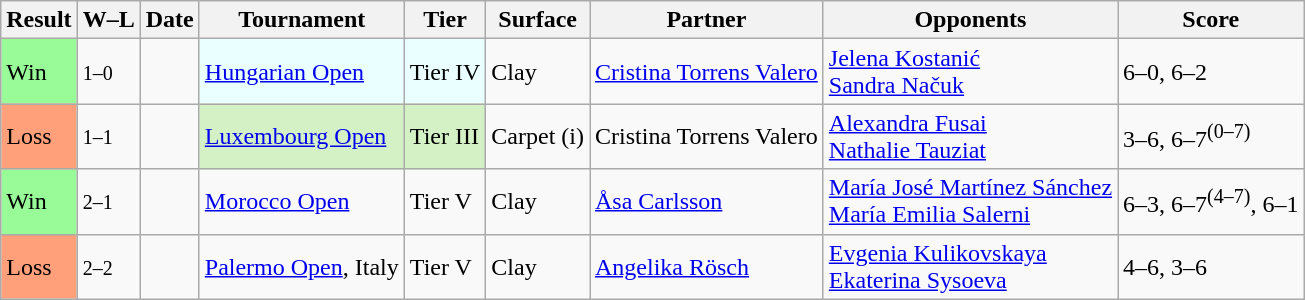<table class="sortable wikitable">
<tr>
<th>Result</th>
<th class="unsortable">W–L</th>
<th>Date</th>
<th>Tournament</th>
<th>Tier</th>
<th>Surface</th>
<th>Partner</th>
<th>Opponents</th>
<th class="unsortable">Score</th>
</tr>
<tr>
<td style="background:#98fb98;">Win</td>
<td><small>1–0</small></td>
<td></td>
<td style="background:#eaffff;"><a href='#'>Hungarian Open</a></td>
<td style="background:#eaffff;">Tier IV</td>
<td>Clay</td>
<td> <a href='#'>Cristina Torrens Valero</a></td>
<td> <a href='#'>Jelena Kostanić</a> <br>  <a href='#'>Sandra Načuk</a></td>
<td>6–0, 6–2</td>
</tr>
<tr>
<td style="background:#ffa07a;">Loss</td>
<td><small>1–1</small></td>
<td></td>
<td style="background:#d4f1c5;"><a href='#'>Luxembourg Open</a></td>
<td style="background:#d4f1c5;">Tier III</td>
<td>Carpet (i)</td>
<td> Cristina Torrens Valero</td>
<td> <a href='#'>Alexandra Fusai</a> <br>  <a href='#'>Nathalie Tauziat</a></td>
<td>3–6, 6–7<sup>(0–7)</sup></td>
</tr>
<tr>
<td style="background:#98fb98;">Win</td>
<td><small>2–1</small></td>
<td></td>
<td><a href='#'>Morocco Open</a></td>
<td>Tier V</td>
<td>Clay</td>
<td> <a href='#'>Åsa Carlsson</a></td>
<td> <a href='#'>María José Martínez Sánchez</a> <br>  <a href='#'>María Emilia Salerni</a></td>
<td>6–3, 6–7<sup>(4–7)</sup>, 6–1</td>
</tr>
<tr>
<td style="background:#ffa07a;">Loss</td>
<td><small>2–2</small></td>
<td></td>
<td><a href='#'>Palermo Open</a>, Italy</td>
<td>Tier V</td>
<td>Clay</td>
<td> <a href='#'>Angelika Rösch</a></td>
<td> <a href='#'>Evgenia Kulikovskaya</a> <br>  <a href='#'>Ekaterina Sysoeva</a></td>
<td>4–6, 3–6</td>
</tr>
</table>
